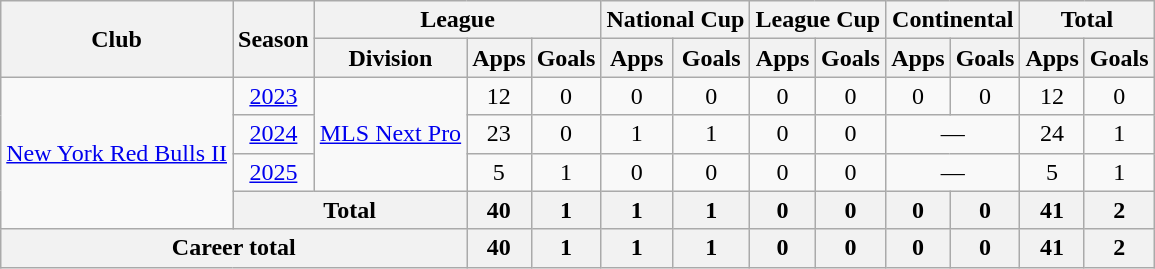<table class="wikitable" style="text-align:center">
<tr>
<th rowspan="2">Club</th>
<th rowspan="2">Season</th>
<th colspan="3">League</th>
<th colspan="2">National Cup </th>
<th colspan="2">League Cup</th>
<th colspan="2">Continental</th>
<th colspan="2">Total</th>
</tr>
<tr>
<th>Division</th>
<th>Apps</th>
<th>Goals</th>
<th>Apps</th>
<th>Goals</th>
<th>Apps</th>
<th>Goals</th>
<th>Apps</th>
<th>Goals</th>
<th>Apps</th>
<th>Goals</th>
</tr>
<tr>
<td rowspan="4"><a href='#'>New York Red Bulls II</a></td>
<td><a href='#'>2023</a></td>
<td rowspan="3"><a href='#'>MLS Next Pro</a></td>
<td>12</td>
<td>0</td>
<td>0</td>
<td>0</td>
<td>0</td>
<td>0</td>
<td>0</td>
<td>0</td>
<td>12</td>
<td>0</td>
</tr>
<tr>
<td><a href='#'>2024</a></td>
<td>23</td>
<td>0</td>
<td>1</td>
<td>1</td>
<td>0</td>
<td>0</td>
<td colspan="2">—</td>
<td>24</td>
<td>1</td>
</tr>
<tr>
<td><a href='#'>2025</a></td>
<td>5</td>
<td>1</td>
<td>0</td>
<td>0</td>
<td>0</td>
<td>0</td>
<td colspan="2">—</td>
<td>5</td>
<td>1</td>
</tr>
<tr>
<th colspan="2">Total</th>
<th>40</th>
<th>1</th>
<th>1</th>
<th>1</th>
<th>0</th>
<th>0</th>
<th>0</th>
<th>0</th>
<th>41</th>
<th>2</th>
</tr>
<tr>
<th colspan="3">Career total</th>
<th>40</th>
<th>1</th>
<th>1</th>
<th>1</th>
<th>0</th>
<th>0</th>
<th>0</th>
<th>0</th>
<th>41</th>
<th>2</th>
</tr>
</table>
